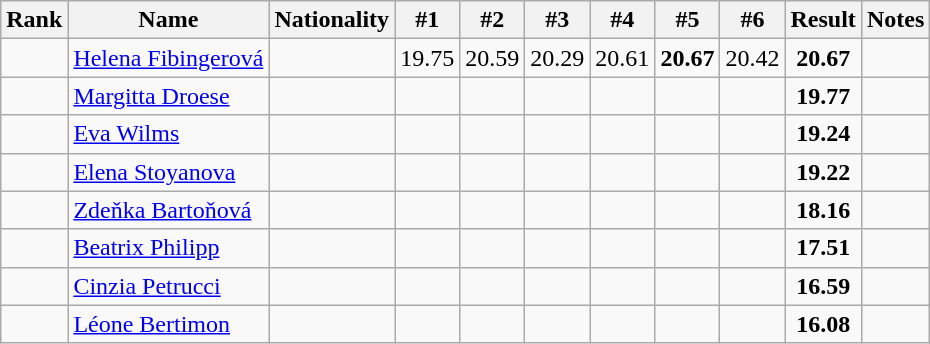<table class="wikitable sortable" style="text-align:center">
<tr>
<th>Rank</th>
<th>Name</th>
<th>Nationality</th>
<th>#1</th>
<th>#2</th>
<th>#3</th>
<th>#4</th>
<th>#5</th>
<th>#6</th>
<th>Result</th>
<th>Notes</th>
</tr>
<tr>
<td></td>
<td align="left"><a href='#'>Helena Fibingerová</a></td>
<td align=left></td>
<td>19.75</td>
<td>20.59</td>
<td>20.29</td>
<td>20.61</td>
<td><strong>20.67</strong></td>
<td>20.42</td>
<td><strong>20.67</strong></td>
<td></td>
</tr>
<tr>
<td></td>
<td align="left"><a href='#'>Margitta Droese</a></td>
<td align=left></td>
<td></td>
<td></td>
<td></td>
<td></td>
<td></td>
<td></td>
<td><strong>19.77</strong></td>
<td></td>
</tr>
<tr>
<td></td>
<td align="left"><a href='#'>Eva Wilms</a></td>
<td align=left></td>
<td></td>
<td></td>
<td></td>
<td></td>
<td></td>
<td></td>
<td><strong>19.24</strong></td>
<td></td>
</tr>
<tr>
<td></td>
<td align="left"><a href='#'>Elena Stoyanova</a></td>
<td align=left></td>
<td></td>
<td></td>
<td></td>
<td></td>
<td></td>
<td></td>
<td><strong>19.22</strong></td>
<td></td>
</tr>
<tr>
<td></td>
<td align="left"><a href='#'>Zdeňka Bartoňová</a></td>
<td align=left></td>
<td></td>
<td></td>
<td></td>
<td></td>
<td></td>
<td></td>
<td><strong>18.16</strong></td>
<td></td>
</tr>
<tr>
<td></td>
<td align="left"><a href='#'>Beatrix Philipp</a></td>
<td align=left></td>
<td></td>
<td></td>
<td></td>
<td></td>
<td></td>
<td></td>
<td><strong>17.51</strong></td>
<td></td>
</tr>
<tr>
<td></td>
<td align="left"><a href='#'>Cinzia Petrucci</a></td>
<td align=left></td>
<td></td>
<td></td>
<td></td>
<td></td>
<td></td>
<td></td>
<td><strong>16.59</strong></td>
<td></td>
</tr>
<tr>
<td></td>
<td align="left"><a href='#'>Léone Bertimon</a></td>
<td align=left></td>
<td></td>
<td></td>
<td></td>
<td></td>
<td></td>
<td></td>
<td><strong>16.08</strong></td>
<td></td>
</tr>
</table>
